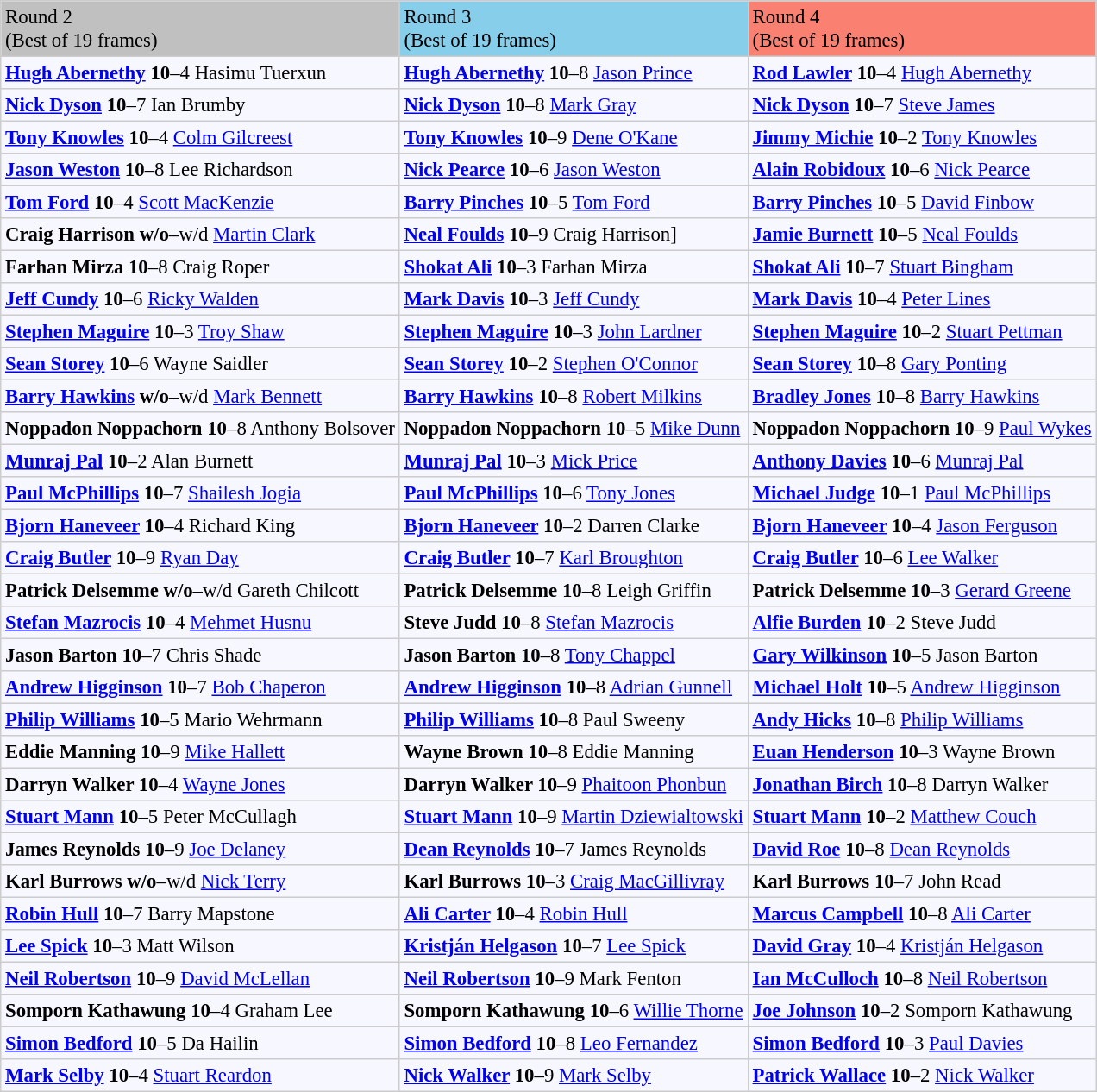<table cellpadding="3" cellspacing="0" border="1" style="background:#f7f8ff; font-size:95%; border:#ccc solid 1px; border-collapse:collapse;">
<tr>
<td style="background:silver">Round 2<br>(Best of 19 frames)</td>
<td style="background:skyblue">Round 3<br>(Best of 19 frames)</td>
<td style="background:salmon">Round 4<br>(Best of 19 frames)</td>
</tr>
<tr>
<td><strong> <a href='#'>Hugh Abernethy</a> 10</strong>–4  Hasimu Tuerxun</td>
<td><strong> <a href='#'>Hugh Abernethy</a> 10</strong>–8  <a href='#'>Jason Prince</a></td>
<td><strong> <a href='#'>Rod Lawler</a> 10</strong>–4  <a href='#'>Hugh Abernethy</a></td>
</tr>
<tr>
<td><strong> <a href='#'>Nick Dyson</a> 10</strong>–7  Ian Brumby</td>
<td><strong> <a href='#'>Nick Dyson</a> 10</strong>–8  <a href='#'>Mark Gray</a></td>
<td><strong> <a href='#'>Nick Dyson</a> 10</strong>–7  <a href='#'>Steve James</a></td>
</tr>
<tr>
<td><strong> <a href='#'>Tony Knowles</a> 10</strong>–4  <a href='#'>Colm Gilcreest</a></td>
<td><strong> <a href='#'>Tony Knowles</a> 10</strong>–9  <a href='#'>Dene O'Kane</a></td>
<td><strong> <a href='#'>Jimmy Michie</a> 10</strong>–2  <a href='#'>Tony Knowles</a></td>
</tr>
<tr>
<td><strong> <a href='#'>Jason Weston</a> 10</strong>–8  Lee Richardson</td>
<td><strong> <a href='#'>Nick Pearce</a> 10</strong>–6  <a href='#'>Jason Weston</a></td>
<td><strong> <a href='#'>Alain Robidoux</a> 10</strong>–6  <a href='#'>Nick Pearce</a></td>
</tr>
<tr>
<td><strong> <a href='#'>Tom Ford</a> 10</strong>–4  <a href='#'>Scott MacKenzie</a></td>
<td><strong> <a href='#'>Barry Pinches</a> 10</strong>–5  <a href='#'>Tom Ford</a></td>
<td><strong> <a href='#'>Barry Pinches</a> 10</strong>–5  <a href='#'>David Finbow</a></td>
</tr>
<tr>
<td><strong> Craig Harrison w/o</strong>–w/d  <a href='#'>Martin Clark</a></td>
<td><strong> <a href='#'>Neal Foulds</a> 10</strong>–9  Craig Harrison]</td>
<td><strong> <a href='#'>Jamie Burnett</a> 10</strong>–5  <a href='#'>Neal Foulds</a></td>
</tr>
<tr>
<td><strong> Farhan Mirza 10</strong>–8  Craig Roper</td>
<td><strong> <a href='#'>Shokat Ali</a> 10</strong>–3  Farhan Mirza</td>
<td><strong> <a href='#'>Shokat Ali</a> 10</strong>–7  <a href='#'>Stuart Bingham</a></td>
</tr>
<tr>
<td><strong> <a href='#'>Jeff Cundy</a> 10</strong>–6  <a href='#'>Ricky Walden</a></td>
<td><strong> <a href='#'>Mark Davis</a> 10</strong>–3  <a href='#'>Jeff Cundy</a></td>
<td><strong> <a href='#'>Mark Davis</a> 10</strong>–4  <a href='#'>Peter Lines</a></td>
</tr>
<tr>
<td><strong> <a href='#'>Stephen Maguire</a> 10</strong>–3  <a href='#'>Troy Shaw</a></td>
<td><strong> <a href='#'>Stephen Maguire</a> 10</strong>–3  <a href='#'>John Lardner</a></td>
<td><strong> <a href='#'>Stephen Maguire</a> 10</strong>–2  <a href='#'>Stuart Pettman</a></td>
</tr>
<tr>
<td><strong> <a href='#'>Sean Storey</a> 10</strong>–6  Wayne Saidler</td>
<td><strong> <a href='#'>Sean Storey</a> 10</strong>–2  <a href='#'>Stephen O'Connor</a></td>
<td><strong> <a href='#'>Sean Storey</a> 10</strong>–8  <a href='#'>Gary Ponting</a></td>
</tr>
<tr>
<td><strong> <a href='#'>Barry Hawkins</a> w/o</strong>–w/d  <a href='#'>Mark Bennett</a></td>
<td><strong> <a href='#'>Barry Hawkins</a> 10</strong>–8  <a href='#'>Robert Milkins</a></td>
<td><strong> <a href='#'>Bradley Jones</a> 10</strong>–8  <a href='#'>Barry Hawkins</a></td>
</tr>
<tr>
<td><strong> Noppadon Noppachorn 10</strong>–8  Anthony Bolsover</td>
<td><strong> Noppadon Noppachorn 10</strong>–5  <a href='#'>Mike Dunn</a></td>
<td><strong> Noppadon Noppachorn 10</strong>–9  <a href='#'>Paul Wykes</a></td>
</tr>
<tr>
<td><strong> <a href='#'>Munraj Pal</a> 10</strong>–2  Alan Burnett</td>
<td><strong> <a href='#'>Munraj Pal</a> 10</strong>–3  <a href='#'>Mick Price</a></td>
<td><strong> <a href='#'>Anthony Davies</a> 10</strong>–6  <a href='#'>Munraj Pal</a></td>
</tr>
<tr>
<td><strong> <a href='#'>Paul McPhillips</a> 10</strong>–7  <a href='#'>Shailesh Jogia</a></td>
<td><strong> <a href='#'>Paul McPhillips</a> 10</strong>–6  <a href='#'>Tony Jones</a></td>
<td><strong> <a href='#'>Michael Judge</a> 10</strong>–1  <a href='#'>Paul McPhillips</a></td>
</tr>
<tr>
<td><strong> <a href='#'>Bjorn Haneveer</a> 10</strong>–4 Richard King</td>
<td><strong> <a href='#'>Bjorn Haneveer</a> 10</strong>–2 Darren Clarke</td>
<td><strong> <a href='#'>Bjorn Haneveer</a> 10</strong>–4  <a href='#'>Jason Ferguson</a></td>
</tr>
<tr>
<td><strong> <a href='#'>Craig Butler</a> 10</strong>–9  <a href='#'>Ryan Day</a></td>
<td><strong> <a href='#'>Craig Butler</a> 10</strong>–7  <a href='#'>Karl Broughton</a></td>
<td><strong> <a href='#'>Craig Butler</a> 10</strong>–6  <a href='#'>Lee Walker</a></td>
</tr>
<tr>
<td><strong> Patrick Delsemme w/o</strong>–w/d  Gareth Chilcott</td>
<td><strong> Patrick Delsemme 10</strong>–8  Leigh Griffin</td>
<td><strong> Patrick Delsemme 10</strong>–3  <a href='#'>Gerard Greene</a></td>
</tr>
<tr>
<td><strong> <a href='#'>Stefan Mazrocis</a> 10</strong>–4  <a href='#'>Mehmet Husnu</a></td>
<td><strong> Steve Judd 10</strong>–8  <a href='#'>Stefan Mazrocis</a></td>
<td><strong> <a href='#'>Alfie Burden</a> 10</strong>–2  Steve Judd</td>
</tr>
<tr>
<td><strong> Jason Barton 10</strong>–7 Chris Shade</td>
<td><strong> Jason Barton 10</strong>–8  <a href='#'>Tony Chappel</a></td>
<td><strong> <a href='#'>Gary Wilkinson</a> 10</strong>–5  Jason Barton</td>
</tr>
<tr>
<td><strong> <a href='#'>Andrew Higginson</a> 10</strong>–7  <a href='#'>Bob Chaperon</a></td>
<td><strong> <a href='#'>Andrew Higginson</a> 10</strong>–8  <a href='#'>Adrian Gunnell</a></td>
<td><strong> <a href='#'>Michael Holt</a> 10</strong>–5  <a href='#'>Andrew Higginson</a></td>
</tr>
<tr>
<td><strong> <a href='#'>Philip Williams</a> 10</strong>–5  Mario Wehrmann</td>
<td><strong> <a href='#'>Philip Williams</a> 10</strong>–8  Paul Sweeny</td>
<td><strong> <a href='#'>Andy Hicks</a> 10</strong>–8  <a href='#'>Philip Williams</a></td>
</tr>
<tr>
<td><strong> Eddie Manning 10</strong>–9  <a href='#'>Mike Hallett</a></td>
<td><strong> Wayne Brown 10</strong>–8  Eddie Manning</td>
<td><strong> <a href='#'>Euan Henderson</a> 10</strong>–3  Wayne Brown</td>
</tr>
<tr>
<td><strong> Darryn Walker 10</strong>–4  <a href='#'>Wayne Jones</a></td>
<td><strong> Darryn Walker 10</strong>–9  <a href='#'>Phaitoon Phonbun</a></td>
<td><strong> <a href='#'>Jonathan Birch</a> 10</strong>–8  Darryn Walker</td>
</tr>
<tr>
<td><strong> <a href='#'>Stuart Mann</a> 10</strong>–5  Peter McCullagh</td>
<td><strong> <a href='#'>Stuart Mann</a> 10</strong>–9  <a href='#'>Martin Dziewialtowski</a></td>
<td><strong> <a href='#'>Stuart Mann</a> 10</strong>–2  <a href='#'>Matthew Couch</a></td>
</tr>
<tr>
<td><strong> James Reynolds 10</strong>–9  <a href='#'>Joe Delaney</a></td>
<td><strong> <a href='#'>Dean Reynolds</a> 10</strong>–7  James Reynolds</td>
<td><strong> <a href='#'>David Roe</a> 10</strong>–8  <a href='#'>Dean Reynolds</a></td>
</tr>
<tr>
<td><strong> Karl Burrows w/o</strong>–w/d  <a href='#'>Nick Terry</a></td>
<td><strong> Karl Burrows 10</strong>–3  <a href='#'>Craig MacGillivray</a></td>
<td><strong> Karl Burrows 10</strong>–7  John Read</td>
</tr>
<tr>
<td><strong> <a href='#'>Robin Hull</a> 10</strong>–7  Barry Mapstone</td>
<td><strong> <a href='#'>Ali Carter</a> 10</strong>–4  <a href='#'>Robin Hull</a></td>
<td><strong> <a href='#'>Marcus Campbell</a> 10</strong>–8  <a href='#'>Ali Carter</a></td>
</tr>
<tr>
<td><strong> <a href='#'>Lee Spick</a> 10</strong>–3  Matt Wilson</td>
<td><strong> <a href='#'>Kristján Helgason</a> 10</strong>–7  <a href='#'>Lee Spick</a></td>
<td><strong> <a href='#'>David Gray</a> 10</strong>–4  <a href='#'>Kristján Helgason</a></td>
</tr>
<tr>
<td><strong> <a href='#'>Neil Robertson</a> 10</strong>–9  <a href='#'>David McLellan</a></td>
<td><strong> <a href='#'>Neil Robertson</a> 10</strong>–9  Mark Fenton</td>
<td><strong> <a href='#'>Ian McCulloch</a> 10</strong>–8  <a href='#'>Neil Robertson</a></td>
</tr>
<tr>
<td><strong> Somporn Kathawung 10</strong>–4  Graham Lee</td>
<td><strong> Somporn Kathawung 10</strong>–6  <a href='#'>Willie Thorne</a></td>
<td><strong> <a href='#'>Joe Johnson</a> 10</strong>–2  Somporn Kathawung</td>
</tr>
<tr>
<td><strong> <a href='#'>Simon Bedford</a> 10</strong>–5  Da Hailin</td>
<td><strong> <a href='#'>Simon Bedford</a> 10</strong>–8  <a href='#'>Leo Fernandez</a></td>
<td><strong> <a href='#'>Simon Bedford</a> 10</strong>–3  <a href='#'>Paul Davies</a></td>
</tr>
<tr>
<td><strong> <a href='#'>Mark Selby</a> 10</strong>–4  <a href='#'>Stuart Reardon</a></td>
<td><strong> <a href='#'>Nick Walker</a> 10</strong>–9  <a href='#'>Mark Selby</a></td>
<td><strong> <a href='#'>Patrick Wallace</a> 10</strong>–2  <a href='#'>Nick Walker</a></td>
</tr>
</table>
